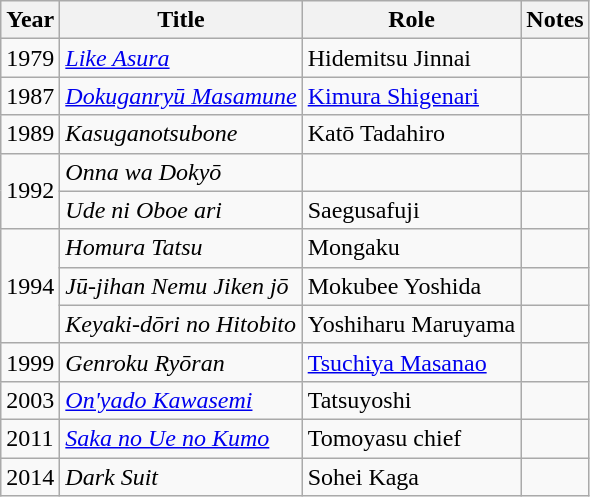<table class="wikitable">
<tr>
<th>Year</th>
<th>Title</th>
<th>Role</th>
<th>Notes</th>
</tr>
<tr>
<td>1979</td>
<td><em><a href='#'>Like Asura</a></em></td>
<td>Hidemitsu Jinnai</td>
<td></td>
</tr>
<tr>
<td>1987</td>
<td><em><a href='#'>Dokuganryū Masamune</a></em></td>
<td><a href='#'>Kimura Shigenari</a></td>
<td></td>
</tr>
<tr>
<td>1989</td>
<td><em>Kasuganotsubone</em></td>
<td>Katō Tadahiro</td>
<td></td>
</tr>
<tr>
<td rowspan="2">1992</td>
<td><em>Onna wa Dokyō</em></td>
<td></td>
<td></td>
</tr>
<tr>
<td><em>Ude ni Oboe ari</em></td>
<td>Saegusafuji</td>
<td></td>
</tr>
<tr>
<td rowspan="3">1994</td>
<td><em>Homura Tatsu</em></td>
<td>Mongaku</td>
<td></td>
</tr>
<tr>
<td><em>Jū-jihan Nemu Jiken jō</em></td>
<td>Mokubee Yoshida</td>
<td></td>
</tr>
<tr>
<td><em>Keyaki-dōri no Hitobito</em></td>
<td>Yoshiharu Maruyama</td>
<td></td>
</tr>
<tr>
<td>1999</td>
<td><em>Genroku Ryōran</em></td>
<td><a href='#'>Tsuchiya Masanao</a></td>
<td></td>
</tr>
<tr>
<td>2003</td>
<td><em><a href='#'>On'yado Kawasemi</a></em></td>
<td>Tatsuyoshi</td>
<td></td>
</tr>
<tr>
<td>2011</td>
<td><em><a href='#'>Saka no Ue no Kumo</a></em></td>
<td>Tomoyasu chief</td>
<td></td>
</tr>
<tr>
<td>2014</td>
<td><em>Dark Suit</em></td>
<td>Sohei Kaga</td>
<td></td>
</tr>
</table>
